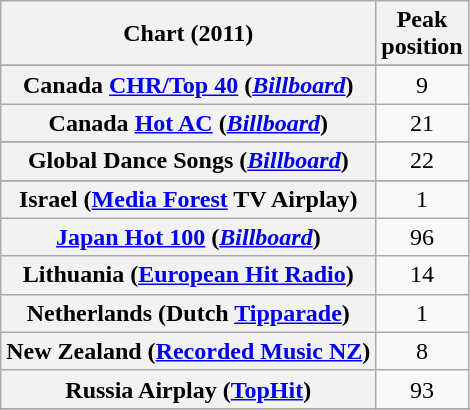<table class="wikitable plainrowheaders sortable" style="text-align:center">
<tr>
<th scope="col">Chart (2011)</th>
<th scope="col">Peak<br>position</th>
</tr>
<tr>
</tr>
<tr>
</tr>
<tr>
</tr>
<tr>
</tr>
<tr>
</tr>
<tr>
<th scope="row">Canada <a href='#'>CHR/Top 40</a> (<em><a href='#'>Billboard</a></em>)</th>
<td style="text-align:center;">9</td>
</tr>
<tr>
<th scope="row">Canada <a href='#'>Hot AC</a> (<em><a href='#'>Billboard</a></em>)</th>
<td style="text-align:center;">21</td>
</tr>
<tr>
</tr>
<tr>
</tr>
<tr>
</tr>
<tr>
<th scope="row">Global Dance Songs (<em><a href='#'>Billboard</a></em>)</th>
<td style="text-align:center;">22</td>
</tr>
<tr>
</tr>
<tr>
<th scope="row">Israel (<a href='#'>Media Forest</a> TV Airplay)</th>
<td style="text-align:center;">1</td>
</tr>
<tr>
<th scope="row"><a href='#'>Japan Hot 100</a> (<em><a href='#'>Billboard</a></em>)</th>
<td style="text-align:center;">96</td>
</tr>
<tr>
<th scope="row">Lithuania (<a href='#'>European Hit Radio</a>)</th>
<td style="text-align:center;">14</td>
</tr>
<tr>
<th scope="row">Netherlands (Dutch <a href='#'>Tipparade</a>)</th>
<td style="text-align:center;">1</td>
</tr>
<tr>
<th scope="row">New Zealand (<a href='#'>Recorded Music NZ</a>)</th>
<td style="text-align:center;">8</td>
</tr>
<tr>
<th scope="row">Russia Airplay (<a href='#'>TopHit</a>)</th>
<td style="text-align:center;">93</td>
</tr>
<tr>
</tr>
<tr>
</tr>
<tr>
</tr>
<tr>
</tr>
<tr>
</tr>
<tr>
</tr>
<tr>
</tr>
<tr>
</tr>
</table>
